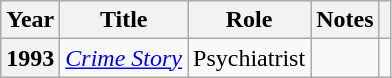<table class="wikitable sortable plainrowheaders">
<tr>
<th scope="col">Year</th>
<th scope="col">Title</th>
<th scope="col">Role</th>
<th scope="col" class="unsortable">Notes</th>
<th scope="col" class="unsortable"></th>
</tr>
<tr>
<th scope="row">1993</th>
<td><em><a href='#'>Crime Story</a></em></td>
<td>Psychiatrist</td>
<td></td>
</tr>
</table>
